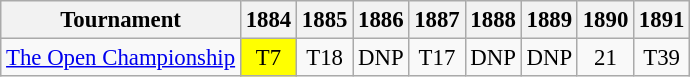<table class="wikitable" style="font-size:95%;text-align:center;">
<tr>
<th>Tournament</th>
<th>1884</th>
<th>1885</th>
<th>1886</th>
<th>1887</th>
<th>1888</th>
<th>1889</th>
<th>1890</th>
<th>1891</th>
</tr>
<tr>
<td align="left"><a href='#'>The Open Championship</a></td>
<td style="background:yellow;">T7</td>
<td>T18</td>
<td>DNP</td>
<td>T17</td>
<td>DNP</td>
<td>DNP</td>
<td>21</td>
<td>T39</td>
</tr>
</table>
